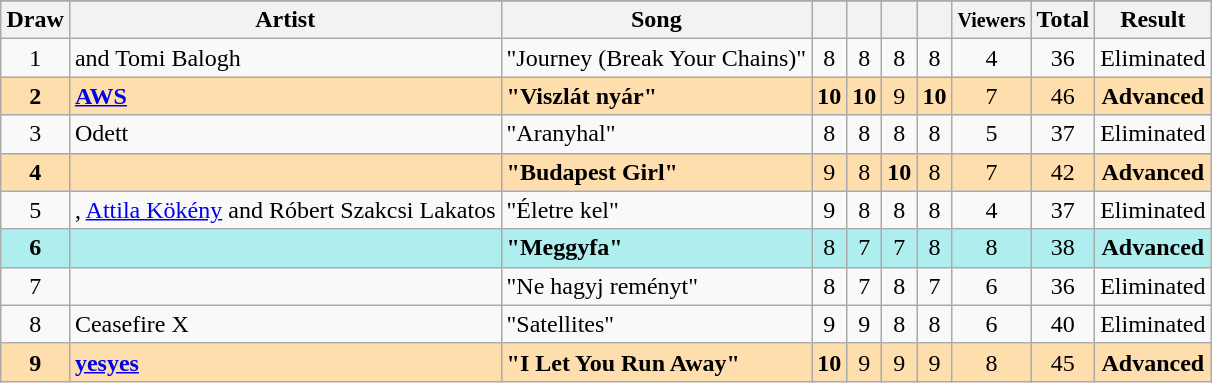<table class="sortable wikitable" style="margin: 1em auto 1em auto; text-align:center">
<tr>
</tr>
<tr>
<th>Draw</th>
<th>Artist</th>
<th>Song</th>
<th><small></small></th>
<th><small></small></th>
<th><small></small></th>
<th><small></small></th>
<th><small>Viewers</small></th>
<th>Total</th>
<th>Result</th>
</tr>
<tr>
<td>1</td>
<td align="left"> and Tomi Balogh</td>
<td align="left">"Journey (Break Your Chains)"</td>
<td>8</td>
<td>8</td>
<td>8</td>
<td>8</td>
<td>4</td>
<td>36</td>
<td>Eliminated</td>
</tr>
<tr style="background:navajowhite;">
<td><strong>2</strong></td>
<td align="left"><strong><a href='#'>AWS</a></strong></td>
<td align="left"><strong>"Viszlát nyár"</strong></td>
<td><strong>10</strong></td>
<td><strong>10</strong></td>
<td>9</td>
<td><strong>10</strong></td>
<td>7</td>
<td>46</td>
<td><strong>Advanced</strong></td>
</tr>
<tr>
<td>3</td>
<td align="left">Odett</td>
<td align="left">"Aranyhal"</td>
<td>8</td>
<td>8</td>
<td>8</td>
<td>8</td>
<td>5</td>
<td>37</td>
<td>Eliminated</td>
</tr>
<tr style="background:navajowhite;">
<td><strong>4</strong></td>
<td align="left"><strong></strong></td>
<td align="left"><strong>"Budapest Girl"</strong></td>
<td>9</td>
<td>8</td>
<td><strong>10</strong></td>
<td>8</td>
<td>7</td>
<td>42</td>
<td><strong>Advanced</strong></td>
</tr>
<tr>
<td>5</td>
<td align="left">, <a href='#'>Attila Kökény</a> and Róbert Szakcsi Lakatos</td>
<td align="left">"Életre kel"</td>
<td>9</td>
<td>8</td>
<td>8</td>
<td>8</td>
<td>4</td>
<td>37</td>
<td>Eliminated</td>
</tr>
<tr style="background:paleturquoise;">
<td><strong>6</strong></td>
<td align="left"><strong></strong></td>
<td align="left"><strong>"Meggyfa"</strong></td>
<td>8</td>
<td>7</td>
<td>7</td>
<td>8</td>
<td>8</td>
<td>38</td>
<td><strong>Advanced</strong></td>
</tr>
<tr>
<td>7</td>
<td align="left"></td>
<td align="left">"Ne hagyj reményt"</td>
<td>8</td>
<td>7</td>
<td>8</td>
<td>7</td>
<td>6</td>
<td>36</td>
<td>Eliminated</td>
</tr>
<tr>
<td>8</td>
<td align="left">Ceasefire X</td>
<td align="left">"Satellites"</td>
<td>9</td>
<td>9</td>
<td>8</td>
<td>8</td>
<td>6</td>
<td>40</td>
<td>Eliminated</td>
</tr>
<tr style="background:navajowhite;">
<td><strong>9</strong></td>
<td align="left"><strong><a href='#'>yesyes</a></strong></td>
<td align="left"><strong>"I Let You Run Away"</strong></td>
<td><strong>10</strong></td>
<td>9</td>
<td>9</td>
<td>9</td>
<td>8</td>
<td>45</td>
<td><strong>Advanced</strong></td>
</tr>
</table>
